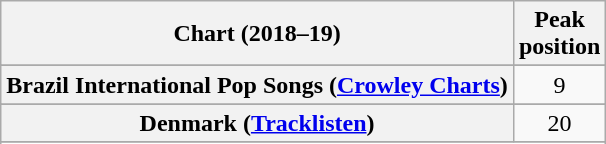<table class="wikitable sortable plainrowheaders" style="text-align:center">
<tr>
<th scope="col">Chart (2018–19)</th>
<th scope="col">Peak<br>position</th>
</tr>
<tr>
</tr>
<tr>
</tr>
<tr>
</tr>
<tr>
<th scope="row">Brazil International Pop Songs (<a href='#'>Crowley Charts</a>)</th>
<td>9</td>
</tr>
<tr>
</tr>
<tr>
</tr>
<tr>
</tr>
<tr>
<th scope="row">Denmark (<a href='#'>Tracklisten</a>)</th>
<td>20</td>
</tr>
<tr>
</tr>
<tr>
</tr>
<tr>
</tr>
<tr>
</tr>
<tr>
</tr>
<tr>
</tr>
<tr>
</tr>
<tr>
</tr>
<tr>
</tr>
<tr>
</tr>
<tr>
</tr>
<tr>
</tr>
<tr>
</tr>
<tr>
</tr>
<tr>
</tr>
<tr>
</tr>
<tr>
</tr>
</table>
